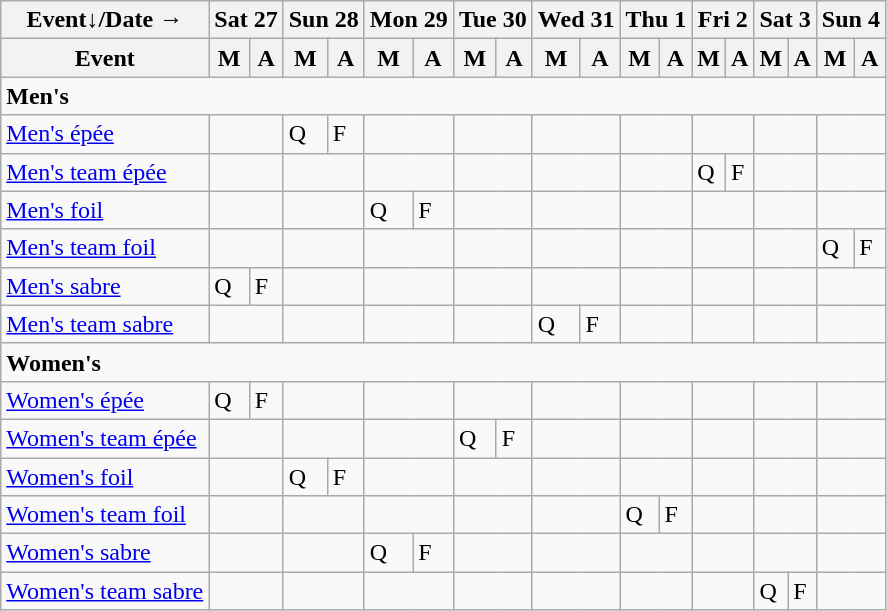<table class="wikitable olympic-schedule fencing">
<tr>
<th>Event↓/Date →</th>
<th colspan=2>Sat 27</th>
<th colspan=2>Sun 28</th>
<th colspan=2>Mon 29</th>
<th colspan=2>Tue 30</th>
<th colspan=2>Wed 31</th>
<th colspan=2>Thu 1</th>
<th colspan=2>Fri 2</th>
<th colspan=2>Sat 3</th>
<th colspan=2>Sun 4</th>
</tr>
<tr>
<th>Event</th>
<th>M</th>
<th>A</th>
<th>M</th>
<th>A</th>
<th>M</th>
<th>A</th>
<th>M</th>
<th>A</th>
<th>M</th>
<th>A</th>
<th>M</th>
<th>A</th>
<th>M</th>
<th>A</th>
<th>M</th>
<th>A</th>
<th>M</th>
<th>A</th>
</tr>
<tr>
<td colspan=19><strong>Men's</strong></td>
</tr>
<tr>
<td class="event"><a href='#'>Men's épée</a></td>
<td colspan="2"></td>
<td class="qualifiers">Q</td>
<td class="final">F</td>
<td colspan="2"></td>
<td colspan="2"></td>
<td colspan="2"></td>
<td colspan="2"></td>
<td colspan="2"></td>
<td colspan="2"></td>
<td colspan="2"></td>
</tr>
<tr>
<td class="event"><a href='#'>Men's team épée</a></td>
<td colspan="2"></td>
<td colspan="2"></td>
<td colspan="2"></td>
<td colspan="2"></td>
<td colspan="2"></td>
<td colspan="2"></td>
<td class="qualifiers">Q</td>
<td class="final">F</td>
<td colspan="2"></td>
<td colspan="2"></td>
</tr>
<tr>
<td class="event"><a href='#'>Men's foil</a></td>
<td colspan="2"></td>
<td colspan="2"></td>
<td class="qualifiers">Q</td>
<td class="final">F</td>
<td colspan="2"></td>
<td colspan="2"></td>
<td colspan="2"></td>
<td colspan="2"></td>
<td colspan="2"></td>
<td colspan="2"></td>
</tr>
<tr>
<td class="event"><a href='#'>Men's team foil</a></td>
<td colspan="2"></td>
<td colspan="2"></td>
<td colspan="2"></td>
<td colspan="2"></td>
<td colspan="2"></td>
<td colspan="2"></td>
<td colspan="2"></td>
<td colspan="2"></td>
<td class="qualifiers">Q</td>
<td class="final">F</td>
</tr>
<tr>
<td class="event"><a href='#'>Men's sabre</a></td>
<td class="qualifiers">Q</td>
<td class="final">F</td>
<td colspan="2"></td>
<td colspan="2"></td>
<td colspan="2"></td>
<td colspan="2"></td>
<td colspan="2"></td>
<td colspan="2"></td>
<td colspan="2"></td>
<td colspan="2"></td>
</tr>
<tr>
<td class="event"><a href='#'>Men's team sabre</a></td>
<td colspan="2"></td>
<td colspan="2"></td>
<td colspan="2"></td>
<td colspan="2"></td>
<td class="qualifiers">Q</td>
<td class="final">F</td>
<td colspan="2"></td>
<td colspan="2"></td>
<td colspan="2"></td>
<td colspan="2"></td>
</tr>
<tr>
<td colspan=19><strong>Women's</strong></td>
</tr>
<tr>
<td class="event"><a href='#'>Women's épée</a></td>
<td class="qualifiers">Q</td>
<td class="final">F</td>
<td colspan="2"></td>
<td colspan="2"></td>
<td colspan="2"></td>
<td colspan="2"></td>
<td colspan="2"></td>
<td colspan="2"></td>
<td colspan="2"></td>
<td colspan="2"></td>
</tr>
<tr>
<td class="event"><a href='#'>Women's team épée</a></td>
<td colspan="2"></td>
<td colspan="2"></td>
<td colspan="2"></td>
<td class="qualifiers">Q</td>
<td class="final">F</td>
<td colspan="2"></td>
<td colspan="2"></td>
<td colspan="2"></td>
<td colspan="2"></td>
<td colspan="2"></td>
</tr>
<tr>
<td class="event"><a href='#'>Women's foil</a></td>
<td colspan="2"></td>
<td class="qualifiers">Q</td>
<td class="final">F</td>
<td colspan="2"></td>
<td colspan="2"></td>
<td colspan="2"></td>
<td colspan="2"></td>
<td colspan="2"></td>
<td colspan="2"></td>
<td colspan="2"></td>
</tr>
<tr>
<td class="event"><a href='#'>Women's team foil</a></td>
<td colspan="2"></td>
<td colspan="2"></td>
<td colspan="2"></td>
<td colspan="2"></td>
<td colspan="2"></td>
<td class="qualifiers">Q</td>
<td class="final">F</td>
<td colspan="2"></td>
<td colspan="2"></td>
<td colspan="2"></td>
</tr>
<tr>
<td class="event"><a href='#'>Women's sabre</a></td>
<td colspan="2"></td>
<td colspan="2"></td>
<td class="qualifiers">Q</td>
<td class="final">F</td>
<td colspan="2"></td>
<td colspan="2"></td>
<td colspan="2"></td>
<td colspan="2"></td>
<td colspan="2"></td>
<td colspan="2"></td>
</tr>
<tr>
<td class="event"><a href='#'>Women's team sabre</a></td>
<td colspan="2"></td>
<td colspan="2"></td>
<td colspan="2"></td>
<td colspan="2"></td>
<td colspan="2"></td>
<td colspan="2"></td>
<td colspan="2"></td>
<td class="qualifiers">Q</td>
<td class="final">F</td>
<td colspan="2"></td>
</tr>
</table>
